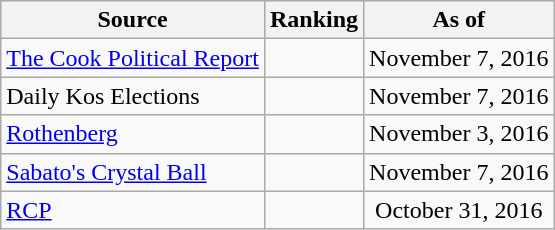<table class="wikitable" style="text-align:center">
<tr>
<th>Source</th>
<th>Ranking</th>
<th>As of</th>
</tr>
<tr>
<td align=left><a href='#'>The Cook Political Report</a></td>
<td></td>
<td>November 7, 2016</td>
</tr>
<tr>
<td align=left>Daily Kos Elections</td>
<td></td>
<td>November 7, 2016</td>
</tr>
<tr>
<td align=left><a href='#'>Rothenberg</a></td>
<td></td>
<td>November 3, 2016</td>
</tr>
<tr>
<td align=left><a href='#'>Sabato's Crystal Ball</a></td>
<td></td>
<td>November 7, 2016</td>
</tr>
<tr>
<td align="left"><a href='#'>RCP</a></td>
<td></td>
<td>October 31, 2016</td>
</tr>
</table>
